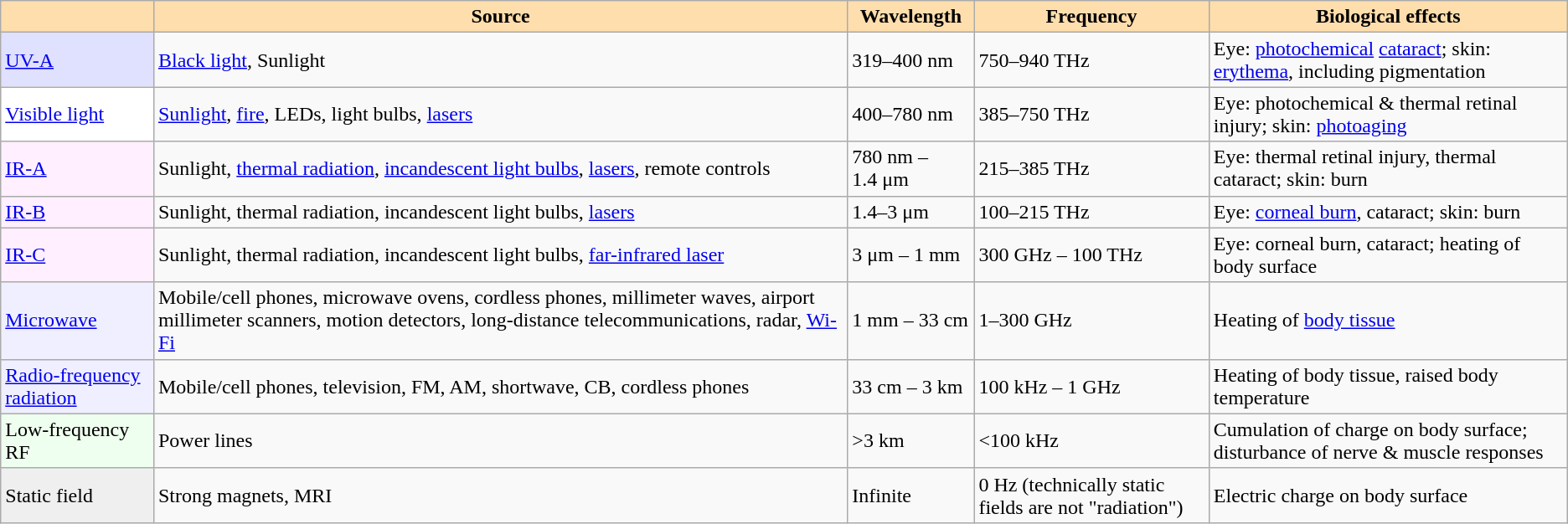<table class="wikitable">
<tr>
<th style="background:#ffdead;"></th>
<th style="background:#ffdead;">Source</th>
<th style="background:#ffdead;">Wavelength</th>
<th style="background:#ffdead;">Frequency</th>
<th style="background:#ffdead;">Biological effects</th>
</tr>
<tr>
<td style="background:#e0e0ff;"><a href='#'>UV-A</a></td>
<td><a href='#'>Black light</a>, Sunlight</td>
<td>319–400 nm</td>
<td>750–940 THz</td>
<td>Eye: <a href='#'>photochemical</a> <a href='#'>cataract</a>; skin: <a href='#'>erythema</a>, including pigmentation</td>
</tr>
<tr>
<td style="background:#ffffff;"><a href='#'>Visible light</a></td>
<td><a href='#'>Sunlight</a>, <a href='#'>fire</a>, LEDs, light bulbs, <a href='#'>lasers</a></td>
<td>400–780 nm</td>
<td>385–750 THz</td>
<td>Eye: photochemical & thermal retinal injury; skin: <a href='#'>photoaging</a></td>
</tr>
<tr>
<td style="background:#ffefff;"><a href='#'>IR-A</a></td>
<td>Sunlight, <a href='#'>thermal radiation</a>, <a href='#'>incandescent light bulbs</a>, <a href='#'>lasers</a>, remote controls</td>
<td>780 nm – 1.4 μm</td>
<td>215–385 THz</td>
<td>Eye: thermal retinal injury, thermal cataract; skin: burn</td>
</tr>
<tr>
<td style="background:#ffefff;"><a href='#'>IR-B</a></td>
<td>Sunlight, thermal radiation, incandescent light bulbs, <a href='#'>lasers</a></td>
<td>1.4–3 μm</td>
<td>100–215 THz</td>
<td>Eye: <a href='#'>corneal burn</a>, cataract; skin: burn</td>
</tr>
<tr>
<td style="background:#ffefff;"><a href='#'>IR-C</a></td>
<td>Sunlight, thermal radiation, incandescent light bulbs, <a href='#'>far-infrared laser</a></td>
<td>3 μm – 1 mm</td>
<td>300 GHz – 100 THz</td>
<td>Eye: corneal burn, cataract; heating of body surface</td>
</tr>
<tr>
<td style="background:#efefff;"><a href='#'>Microwave</a></td>
<td>Mobile/cell phones, microwave ovens, cordless phones, millimeter waves, airport millimeter scanners, motion detectors, long-distance telecommunications, radar, <a href='#'>Wi-Fi</a></td>
<td>1 mm – 33 cm</td>
<td>1–300 GHz</td>
<td>Heating of <a href='#'>body tissue</a></td>
</tr>
<tr>
<td style="background:#efefff;"><a href='#'>Radio-frequency radiation</a></td>
<td>Mobile/cell phones, television, FM, AM, shortwave, CB, cordless phones</td>
<td>33 cm – 3 km</td>
<td>100 kHz – 1 GHz</td>
<td>Heating of body tissue, raised body temperature</td>
</tr>
<tr>
<td style="background:#efffef;">Low-frequency RF</td>
<td>Power lines</td>
<td>>3 km</td>
<td><100 kHz</td>
<td>Cumulation of charge on body surface; disturbance of nerve & muscle responses</td>
</tr>
<tr>
<td style="background:#efefef;">Static field</td>
<td>Strong magnets, MRI</td>
<td>Infinite</td>
<td>0 Hz (technically static fields are not "radiation")</td>
<td>Electric charge on body surface</td>
</tr>
</table>
